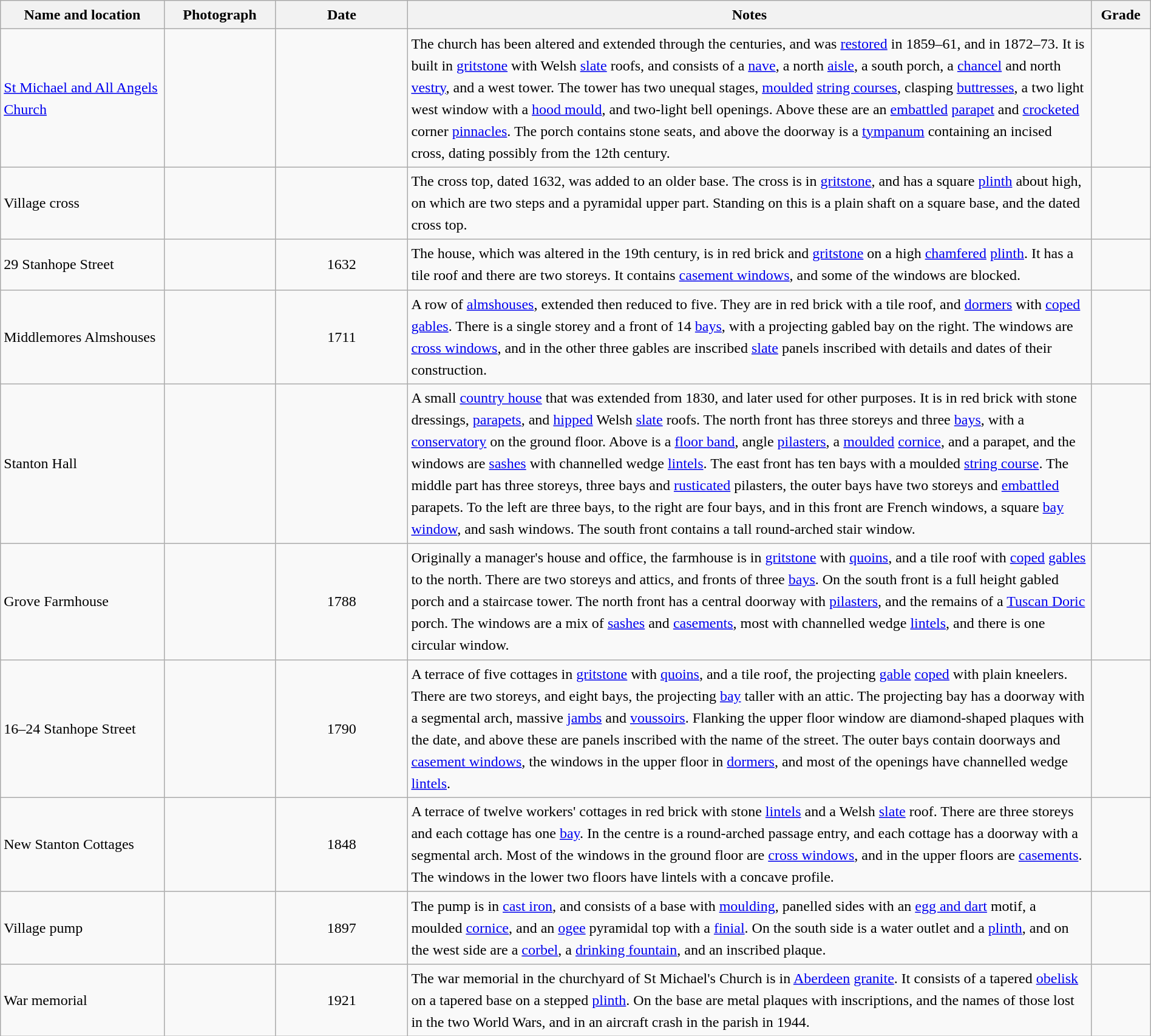<table class="wikitable sortable plainrowheaders" style="width:100%; border:0; text-align:left; line-height:150%;">
<tr>
<th scope="col"  style="width:150px">Name and location</th>
<th scope="col"  style="width:100px" class="unsortable">Photograph</th>
<th scope="col"  style="width:120px">Date</th>
<th scope="col"  style="width:650px" class="unsortable">Notes</th>
<th scope="col"  style="width:50px">Grade</th>
</tr>
<tr>
<td><a href='#'>St Michael and All Angels Church</a><br><small></small></td>
<td></td>
<td align="center"></td>
<td>The church has been altered and extended through the centuries, and was <a href='#'>restored</a> in 1859–61, and in 1872–73.  It is built in <a href='#'>gritstone</a> with Welsh <a href='#'>slate</a> roofs, and consists of a <a href='#'>nave</a>, a north <a href='#'>aisle</a>, a south porch, a <a href='#'>chancel</a> and north <a href='#'>vestry</a>, and a west tower.  The tower has two unequal stages, <a href='#'>moulded</a> <a href='#'>string courses</a>, clasping <a href='#'>buttresses</a>, a two light west window with a <a href='#'>hood mould</a>, and two-light bell openings.  Above these are an <a href='#'>embattled</a> <a href='#'>parapet</a> and <a href='#'>crocketed</a> corner <a href='#'>pinnacles</a>.  The porch contains stone seats, and above the doorway is a <a href='#'>tympanum</a> containing an incised cross, dating possibly from the 12th century.</td>
<td align="center" ></td>
</tr>
<tr>
<td>Village cross<br><small></small></td>
<td></td>
<td align="center"></td>
<td>The cross top, dated 1632, was added to an older base.  The cross is in <a href='#'>gritstone</a>, and has a square <a href='#'>plinth</a> about  high, on which are two steps and a pyramidal upper part.  Standing on this is a plain shaft on a square base, and the dated cross top.</td>
<td align="center" ></td>
</tr>
<tr>
<td>29 Stanhope Street<br><small></small></td>
<td></td>
<td align="center">1632</td>
<td>The house, which was altered in the 19th century, is in red brick and <a href='#'>gritstone</a> on a high <a href='#'>chamfered</a> <a href='#'>plinth</a>.  It has a tile roof and there are two storeys.  It contains <a href='#'>casement windows</a>, and some of the windows are blocked.</td>
<td align="center" ></td>
</tr>
<tr>
<td>Middlemores Almshouses<br><small></small></td>
<td></td>
<td align="center">1711</td>
<td>A row of <a href='#'>almshouses</a>, extended then reduced to five.  They are in red brick with a tile roof, and <a href='#'>dormers</a> with <a href='#'>coped</a> <a href='#'>gables</a>.  There is a single storey and a front of 14 <a href='#'>bays</a>, with a projecting gabled bay on the right.  The windows are <a href='#'>cross windows</a>, and in the other three gables are inscribed <a href='#'>slate</a> panels inscribed with details and dates of their construction.</td>
<td align="center" ></td>
</tr>
<tr>
<td>Stanton Hall<br><small></small></td>
<td></td>
<td align="center"></td>
<td>A small <a href='#'>country house</a> that was extended from 1830, and later used for other purposes.  It is in red brick with stone dressings, <a href='#'>parapets</a>, and <a href='#'>hipped</a> Welsh <a href='#'>slate</a> roofs.  The north front has three storeys and three <a href='#'>bays</a>, with a <a href='#'>conservatory</a> on the ground floor.  Above is a <a href='#'>floor band</a>, angle <a href='#'>pilasters</a>, a <a href='#'>moulded</a> <a href='#'>cornice</a>, and a parapet, and the windows are <a href='#'>sashes</a> with channelled wedge <a href='#'>lintels</a>.  The east front has ten bays with a moulded <a href='#'>string course</a>.  The middle part has three storeys, three bays and <a href='#'>rusticated</a> pilasters, the outer bays have two storeys and <a href='#'>embattled</a> parapets.  To the left are three bays, to the right are four bays, and in this front are French windows, a square <a href='#'>bay window</a>, and sash windows.  The south front contains a tall round-arched stair window.</td>
<td align="center" ></td>
</tr>
<tr>
<td>Grove Farmhouse<br><small></small></td>
<td></td>
<td align="center">1788</td>
<td>Originally a manager's house and office, the farmhouse is in <a href='#'>gritstone</a> with <a href='#'>quoins</a>, and a tile roof with <a href='#'>coped</a> <a href='#'>gables</a> to the north.  There are two storeys and attics, and fronts of three <a href='#'>bays</a>.  On the south front is a full height gabled porch and a staircase tower.  The north front has a central doorway with <a href='#'>pilasters</a>, and the remains of a <a href='#'>Tuscan Doric</a> porch.  The windows are a mix of <a href='#'>sashes</a> and <a href='#'>casements</a>, most with channelled wedge <a href='#'>lintels</a>, and there is one circular window.</td>
<td align="center" ></td>
</tr>
<tr>
<td>16–24 Stanhope Street<br><small></small></td>
<td></td>
<td align="center">1790</td>
<td>A terrace of five cottages in <a href='#'>gritstone</a> with <a href='#'>quoins</a>, and a tile roof, the projecting <a href='#'>gable</a> <a href='#'>coped</a> with plain kneelers.  There are two storeys, and eight bays, the projecting <a href='#'>bay</a> taller with an attic.  The projecting bay has a doorway with a segmental arch, massive <a href='#'>jambs</a> and <a href='#'>voussoirs</a>.  Flanking the upper floor window are diamond-shaped plaques with the date, and above these are panels inscribed with the name of the street.  The outer bays contain doorways and <a href='#'>casement windows</a>, the windows in the upper floor in <a href='#'>dormers</a>, and most of the openings have channelled wedge <a href='#'>lintels</a>.</td>
<td align="center" ></td>
</tr>
<tr>
<td>New Stanton Cottages<br><small></small></td>
<td></td>
<td align="center">1848</td>
<td>A terrace of twelve workers' cottages in red brick with stone <a href='#'>lintels</a> and a Welsh <a href='#'>slate</a> roof.  There are three storeys and each cottage has one <a href='#'>bay</a>.  In the centre is a round-arched passage entry, and each cottage has a doorway with a segmental arch.  Most of the windows in the ground floor are <a href='#'>cross windows</a>, and in the upper floors are <a href='#'>casements</a>.  The windows in the lower two floors have lintels with a concave profile.</td>
<td align="center" ></td>
</tr>
<tr>
<td>Village pump<br><small></small></td>
<td></td>
<td align="center">1897</td>
<td>The pump is in <a href='#'>cast iron</a>, and consists of a base with <a href='#'>moulding</a>, panelled sides with an <a href='#'>egg and dart</a> motif, a moulded <a href='#'>cornice</a>, and an <a href='#'>ogee</a> pyramidal top with a <a href='#'>finial</a>.  On the south side is a water outlet and a <a href='#'>plinth</a>, and on the west side are a <a href='#'>corbel</a>, a <a href='#'>drinking fountain</a>, and an inscribed plaque.</td>
<td align="center" ></td>
</tr>
<tr>
<td>War memorial<br><small></small></td>
<td></td>
<td align="center">1921</td>
<td>The war memorial in the churchyard of St Michael's Church is in <a href='#'>Aberdeen</a> <a href='#'>granite</a>.  It consists of a tapered <a href='#'>obelisk</a> on a tapered base on a stepped <a href='#'>plinth</a>.  On the base are metal plaques with inscriptions, and the names of those lost in the two World Wars, and in an aircraft crash in the parish in 1944.</td>
<td align="center" ></td>
</tr>
<tr>
</tr>
</table>
